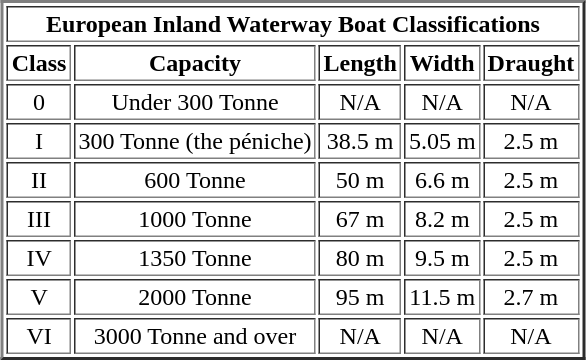<table border="2" cellspacing="2" cellpadding="2" style="margin:1em auto; text-align: center;">
<tr>
<th colspan=5>European Inland Waterway Boat Classifications</th>
</tr>
<tr --->
<th>Class</th>
<th>Capacity</th>
<th>Length</th>
<th>Width</th>
<th>Draught</th>
</tr>
<tr --->
<td>0</td>
<td>Under 300 Tonne</td>
<td>N/A</td>
<td>N/A</td>
<td>N/A</td>
</tr>
<tr --->
<td>I</td>
<td>300 Tonne (the péniche)</td>
<td>38.5 m</td>
<td>5.05 m</td>
<td>2.5 m</td>
</tr>
<tr --->
<td>II</td>
<td>600 Tonne</td>
<td>50 m</td>
<td>6.6 m</td>
<td>2.5 m</td>
</tr>
<tr --->
<td>III</td>
<td>1000 Tonne</td>
<td>67 m</td>
<td>8.2 m</td>
<td>2.5 m</td>
</tr>
<tr --->
<td>IV</td>
<td>1350 Tonne</td>
<td>80 m</td>
<td>9.5 m</td>
<td>2.5 m</td>
</tr>
<tr --->
<td>V</td>
<td>2000 Tonne</td>
<td>95 m</td>
<td>11.5 m</td>
<td>2.7 m</td>
</tr>
<tr --->
<td>VI</td>
<td>3000 Tonne and over</td>
<td>N/A</td>
<td>N/A</td>
<td>N/A</td>
</tr>
</table>
